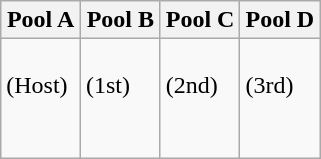<table class="wikitable">
<tr>
<th width=25%>Pool A</th>
<th width=25%>Pool B</th>
<th width=25%>Pool C</th>
<th width=25%>Pool D</th>
</tr>
<tr>
<td><br> (Host)<br>
<br>
<br>
</td>
<td valign=top><br> (1st)<br>
<br>
</td>
<td><br> (2nd)<br>
<br>
<br>
</td>
<td><br> (3rd)<br>
<br>
<br>
</td>
</tr>
</table>
